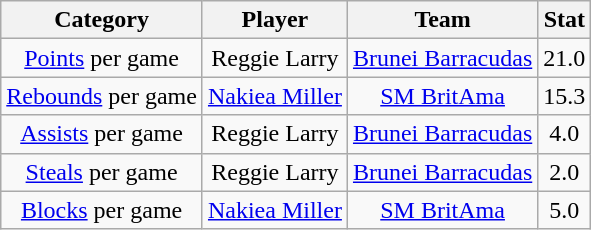<table class="wikitable" style="text-align:center">
<tr>
<th>Category</th>
<th>Player</th>
<th>Team</th>
<th>Stat</th>
</tr>
<tr>
<td><a href='#'>Points</a> per game</td>
<td>Reggie Larry</td>
<td><a href='#'>Brunei Barracudas</a></td>
<td>21.0</td>
</tr>
<tr>
<td><a href='#'>Rebounds</a> per game</td>
<td><a href='#'>Nakiea Miller</a></td>
<td><a href='#'>SM BritAma</a></td>
<td>15.3</td>
</tr>
<tr>
<td><a href='#'>Assists</a> per game</td>
<td>Reggie Larry</td>
<td><a href='#'>Brunei Barracudas</a></td>
<td>4.0</td>
</tr>
<tr>
<td><a href='#'>Steals</a> per game</td>
<td>Reggie Larry</td>
<td><a href='#'>Brunei Barracudas</a></td>
<td>2.0</td>
</tr>
<tr>
<td><a href='#'>Blocks</a> per game</td>
<td><a href='#'>Nakiea Miller</a></td>
<td><a href='#'>SM BritAma</a></td>
<td>5.0</td>
</tr>
</table>
